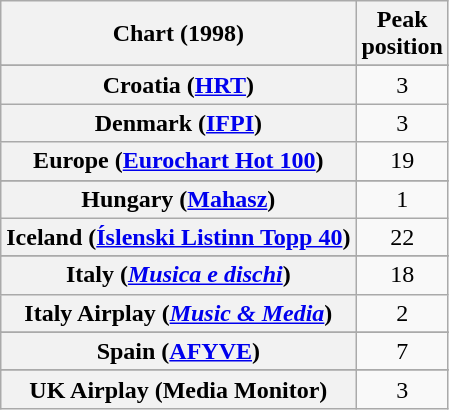<table class="wikitable sortable plainrowheaders" style="text-align:center">
<tr>
<th>Chart (1998)</th>
<th>Peak<br>position</th>
</tr>
<tr>
</tr>
<tr>
</tr>
<tr>
<th scope="row">Croatia (<a href='#'>HRT</a>)</th>
<td>3</td>
</tr>
<tr>
<th scope="row">Denmark (<a href='#'>IFPI</a>)</th>
<td>3</td>
</tr>
<tr>
<th scope="row">Europe (<a href='#'>Eurochart Hot 100</a>)</th>
<td>19</td>
</tr>
<tr>
</tr>
<tr>
</tr>
<tr>
</tr>
<tr>
<th scope="row">Hungary (<a href='#'>Mahasz</a>)</th>
<td>1</td>
</tr>
<tr>
<th scope="row">Iceland (<a href='#'>Íslenski Listinn Topp 40</a>)</th>
<td>22</td>
</tr>
<tr>
</tr>
<tr>
<th scope="row">Italy (<em><a href='#'>Musica e dischi</a></em>)</th>
<td>18</td>
</tr>
<tr>
<th scope="row">Italy Airplay (<em><a href='#'>Music & Media</a></em>)</th>
<td>2</td>
</tr>
<tr>
</tr>
<tr>
</tr>
<tr>
</tr>
<tr>
</tr>
<tr>
</tr>
<tr>
<th scope="row">Spain (<a href='#'>AFYVE</a>)</th>
<td>7</td>
</tr>
<tr>
</tr>
<tr>
</tr>
<tr>
</tr>
<tr>
<th scope="row">UK Airplay (Media Monitor)</th>
<td>3</td>
</tr>
</table>
